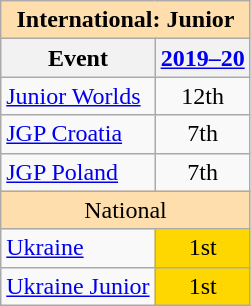<table class="wikitable" style="text-align:center">
<tr>
<th colspan="2" style="background-color: #ffdead; " align="center">International: Junior</th>
</tr>
<tr>
<th>Event</th>
<th><a href='#'>2019–20</a></th>
</tr>
<tr>
<td align=left><a href='#'>Junior Worlds</a></td>
<td>12th</td>
</tr>
<tr>
<td align=left> <a href='#'>JGP Croatia</a></td>
<td>7th</td>
</tr>
<tr>
<td align=left> <a href='#'>JGP Poland</a></td>
<td>7th</td>
</tr>
<tr>
<td colspan="2" style="background-color: #ffdead; " align="center">National</td>
</tr>
<tr>
<td align=left><a href='#'>Ukraine</a></td>
<td bgcolor=gold>1st</td>
</tr>
<tr>
<td align=left><a href='#'>Ukraine Junior</a></td>
<td bgcolor=gold>1st</td>
</tr>
</table>
